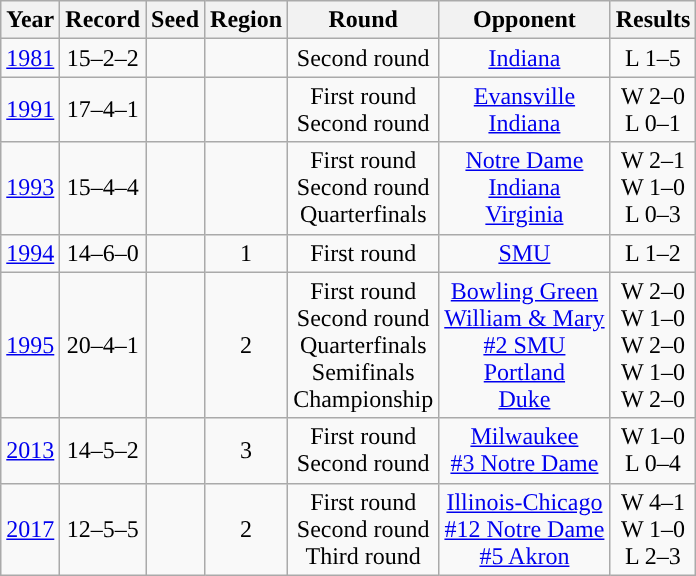<table class="wikitable"; style= "text-align:center">
<tr>
<th width=px>Year</th>
<th width=px>Record</th>
<th width=px>Seed</th>
<th width=px>Region</th>
<th width=px>Round</th>
<th width=px>Opponent</th>
<th width=px>Results</th>
</tr>
<tr>
<td><a href='#'>1981</a></td>
<td>15–2–2</td>
<td></td>
<td></td>
<td>Second round</td>
<td><a href='#'>Indiana</a></td>
<td>L 1–5</td>
</tr>
<tr>
<td><a href='#'>1991</a></td>
<td>17–4–1</td>
<td></td>
<td></td>
<td>First round<br>Second round</td>
<td><a href='#'>Evansville</a><br><a href='#'>Indiana</a></td>
<td>W 2–0<br>L 0–1 </td>
</tr>
<tr>
<td><a href='#'>1993</a></td>
<td>15–4–4</td>
<td></td>
<td></td>
<td>First round<br>Second round<br>Quarterfinals</td>
<td><a href='#'>Notre Dame</a><br><a href='#'>Indiana</a><br><a href='#'>Virginia</a></td>
<td>W 2–1<br>W 1–0<br>L 0–3</td>
</tr>
<tr>
<td><a href='#'>1994</a></td>
<td>14–6–0</td>
<td></td>
<td>1</td>
<td>First round</td>
<td><a href='#'>SMU</a></td>
<td>L 1–2</td>
</tr>
<tr>
<td><a href='#'>1995</a></td>
<td>20–4–1</td>
<td></td>
<td>2</td>
<td>First round<br>Second round<br>Quarterfinals<br>Semifinals<br>Championship</td>
<td><a href='#'>Bowling Green</a><br><a href='#'>William & Mary</a><br><a href='#'>#2 SMU</a><br><a href='#'>Portland</a><br><a href='#'>Duke</a></td>
<td>W 2–0<br>W 1–0<br>W 2–0<br>W 1–0<br>W 2–0</td>
</tr>
<tr>
<td><a href='#'>2013</a></td>
<td>14–5–2</td>
<td></td>
<td>3</td>
<td>First round<br>Second round</td>
<td><a href='#'>Milwaukee</a><br><a href='#'>#3 Notre Dame</a></td>
<td>W 1–0<br>L 0–4</td>
</tr>
<tr>
<td><a href='#'>2017</a></td>
<td>12–5–5</td>
<td></td>
<td>2</td>
<td>First round<br>Second round<br>Third round</td>
<td><a href='#'>Illinois-Chicago</a><br><a href='#'>#12 Notre Dame</a><br><a href='#'>#5 Akron</a></td>
<td>W 4–1<br>W 1–0 <br>L 2–3 </td>
</tr>
</table>
